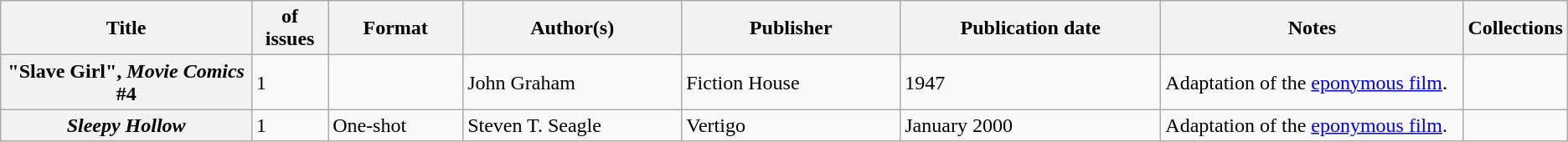<table class="wikitable">
<tr>
<th>Title</th>
<th style="width:40pt"> of issues</th>
<th style="width:75pt">Format</th>
<th style="width:125pt">Author(s)</th>
<th style="width:125pt">Publisher</th>
<th style="width:150pt">Publication date</th>
<th style="width:175pt">Notes</th>
<th>Collections</th>
</tr>
<tr>
<th>"Slave Girl", <em>Movie Comics</em> #4</th>
<td>1</td>
<td></td>
<td>John Graham</td>
<td>Fiction House</td>
<td>1947</td>
<td>Adaptation of the <a href='#'>eponymous film</a>.</td>
<td></td>
</tr>
<tr>
<th><em>Sleepy Hollow</em></th>
<td>1</td>
<td>One-shot</td>
<td>Steven T. Seagle</td>
<td>Vertigo</td>
<td>January 2000</td>
<td>Adaptation of the <a href='#'>eponymous film</a>.</td>
<td></td>
</tr>
</table>
